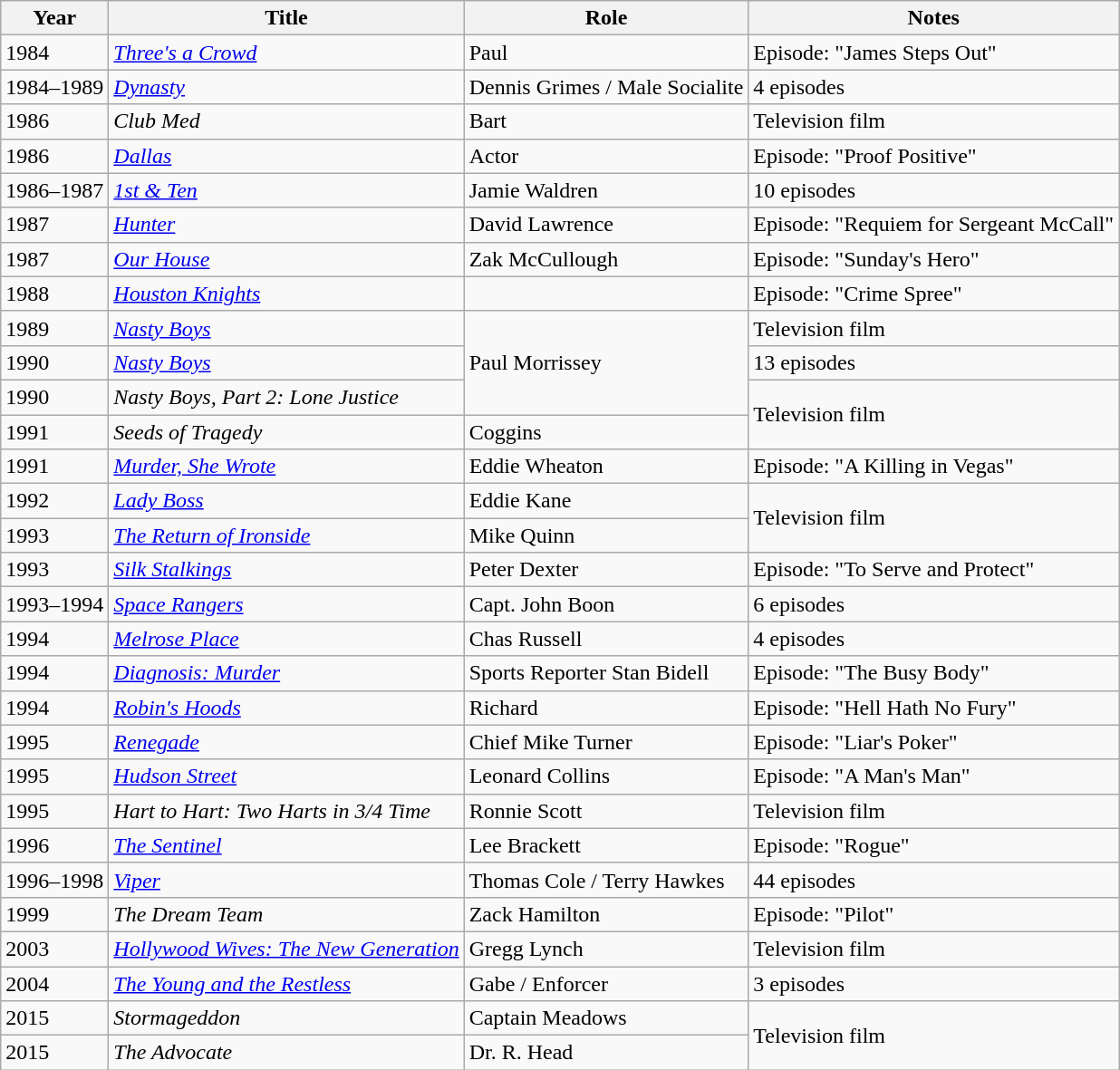<table class="wikitable sortable">
<tr>
<th>Year</th>
<th>Title</th>
<th>Role</th>
<th>Notes</th>
</tr>
<tr>
<td>1984</td>
<td><em><a href='#'>Three's a Crowd</a></em></td>
<td>Paul</td>
<td>Episode: "James Steps Out"</td>
</tr>
<tr>
<td>1984–1989</td>
<td><a href='#'><em>Dynasty</em></a></td>
<td>Dennis Grimes / Male Socialite</td>
<td>4 episodes</td>
</tr>
<tr>
<td>1986</td>
<td><em>Club Med</em></td>
<td>Bart</td>
<td>Television film</td>
</tr>
<tr>
<td>1986</td>
<td><em><a href='#'>Dallas</a></em></td>
<td>Actor</td>
<td>Episode: "Proof Positive"</td>
</tr>
<tr>
<td>1986–1987</td>
<td><a href='#'><em>1st & Ten</em></a></td>
<td>Jamie Waldren</td>
<td>10 episodes</td>
</tr>
<tr>
<td>1987</td>
<td><a href='#'><em>Hunter</em></a></td>
<td>David Lawrence</td>
<td>Episode: "Requiem for Sergeant McCall"</td>
</tr>
<tr>
<td>1987</td>
<td><a href='#'><em>Our House</em></a></td>
<td>Zak McCullough</td>
<td>Episode: "Sunday's Hero"</td>
</tr>
<tr>
<td>1988</td>
<td><em><a href='#'>Houston Knights</a></em></td>
<td></td>
<td>Episode: "Crime Spree"</td>
</tr>
<tr>
<td>1989</td>
<td><a href='#'><em>Nasty Boys</em></a></td>
<td rowspan="3">Paul Morrissey</td>
<td>Television film</td>
</tr>
<tr>
<td>1990</td>
<td><a href='#'><em>Nasty Boys</em></a></td>
<td>13 episodes</td>
</tr>
<tr>
<td>1990</td>
<td><em>Nasty Boys, Part 2: Lone Justice</em></td>
<td rowspan="2">Television film</td>
</tr>
<tr>
<td>1991</td>
<td><em>Seeds of Tragedy</em></td>
<td>Coggins</td>
</tr>
<tr>
<td>1991</td>
<td><em><a href='#'>Murder, She Wrote</a></em></td>
<td>Eddie Wheaton</td>
<td>Episode: "A Killing in Vegas"</td>
</tr>
<tr>
<td>1992</td>
<td><em><a href='#'>Lady Boss</a></em></td>
<td>Eddie Kane</td>
<td rowspan="2">Television film</td>
</tr>
<tr>
<td>1993</td>
<td><em><a href='#'>The Return of Ironside</a></em></td>
<td>Mike Quinn</td>
</tr>
<tr>
<td>1993</td>
<td><em><a href='#'>Silk Stalkings</a></em></td>
<td>Peter Dexter</td>
<td>Episode: "To Serve and Protect"</td>
</tr>
<tr>
<td>1993–1994</td>
<td><a href='#'><em>Space Rangers</em></a></td>
<td>Capt. John Boon</td>
<td>6 episodes</td>
</tr>
<tr>
<td>1994</td>
<td><em><a href='#'>Melrose Place</a></em></td>
<td>Chas Russell</td>
<td>4 episodes</td>
</tr>
<tr>
<td>1994</td>
<td><em><a href='#'>Diagnosis: Murder</a></em></td>
<td>Sports Reporter Stan Bidell</td>
<td>Episode: "The Busy Body"</td>
</tr>
<tr>
<td>1994</td>
<td><em><a href='#'>Robin's Hoods</a></em></td>
<td>Richard</td>
<td>Episode: "Hell Hath No Fury"</td>
</tr>
<tr>
<td>1995</td>
<td><a href='#'><em>Renegade</em></a></td>
<td>Chief Mike Turner</td>
<td>Episode: "Liar's Poker"</td>
</tr>
<tr>
<td>1995</td>
<td><a href='#'><em>Hudson Street</em></a></td>
<td>Leonard Collins</td>
<td>Episode: "A Man's Man"</td>
</tr>
<tr>
<td>1995</td>
<td><em>Hart to Hart: Two Harts in 3/4 Time</em></td>
<td>Ronnie Scott</td>
<td>Television film</td>
</tr>
<tr>
<td>1996</td>
<td><a href='#'><em>The Sentinel</em></a></td>
<td>Lee Brackett</td>
<td>Episode: "Rogue"</td>
</tr>
<tr>
<td>1996–1998</td>
<td><a href='#'><em>Viper</em></a></td>
<td>Thomas Cole / Terry Hawkes</td>
<td>44 episodes</td>
</tr>
<tr>
<td>1999</td>
<td><em>The Dream Team</em></td>
<td>Zack Hamilton</td>
<td>Episode: "Pilot"</td>
</tr>
<tr>
<td>2003</td>
<td><em><a href='#'>Hollywood Wives: The New Generation</a></em></td>
<td>Gregg Lynch</td>
<td>Television film</td>
</tr>
<tr>
<td>2004</td>
<td><em><a href='#'>The Young and the Restless</a></em></td>
<td>Gabe / Enforcer</td>
<td>3 episodes</td>
</tr>
<tr>
<td>2015</td>
<td><em>Stormageddon</em></td>
<td>Captain Meadows</td>
<td rowspan="2">Television film</td>
</tr>
<tr>
<td>2015</td>
<td><em>The Advocate</em></td>
<td>Dr. R. Head</td>
</tr>
</table>
